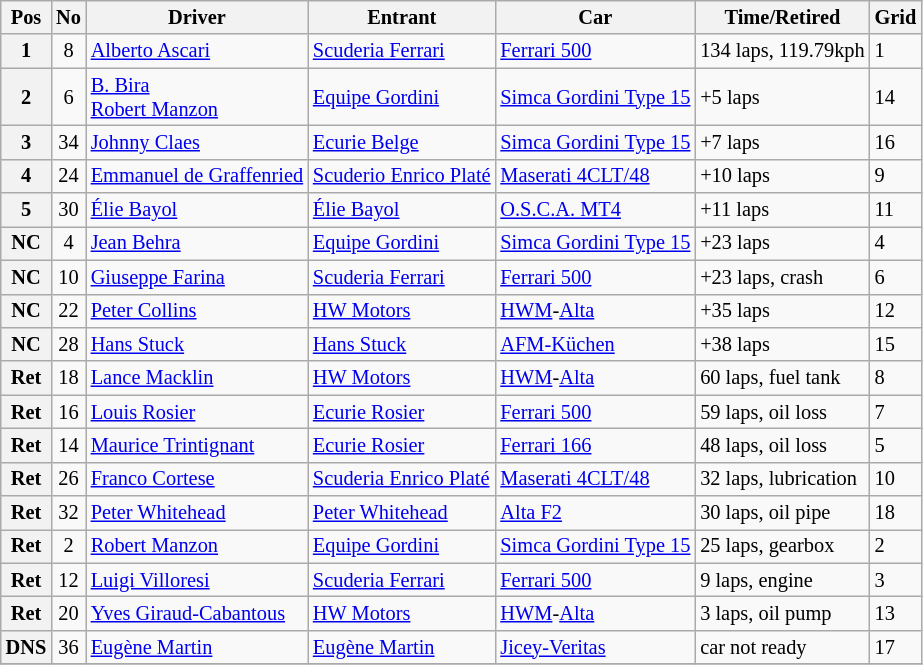<table class="wikitable" style="font-size: 85%;">
<tr>
<th>Pos</th>
<th>No</th>
<th>Driver</th>
<th>Entrant</th>
<th>Car</th>
<th>Time/Retired</th>
<th>Grid</th>
</tr>
<tr>
<th>1</th>
<td align="center">8</td>
<td> <a href='#'>Alberto Ascari</a></td>
<td><a href='#'>Scuderia Ferrari</a></td>
<td><a href='#'>Ferrari 500</a></td>
<td>134 laps, 119.79kph</td>
<td>1</td>
</tr>
<tr>
<th>2</th>
<td align="center">6</td>
<td> <a href='#'>B. Bira</a><br> <a href='#'>Robert Manzon</a></td>
<td><a href='#'>Equipe Gordini</a></td>
<td><a href='#'>Simca Gordini Type 15</a></td>
<td>+5 laps</td>
<td>14</td>
</tr>
<tr>
<th>3</th>
<td align="center">34</td>
<td> <a href='#'>Johnny Claes</a></td>
<td><a href='#'>Ecurie Belge</a></td>
<td><a href='#'>Simca Gordini Type 15</a></td>
<td>+7 laps</td>
<td>16</td>
</tr>
<tr>
<th>4</th>
<td align="center">24</td>
<td> <a href='#'>Emmanuel de Graffenried</a></td>
<td><a href='#'>Scuderio Enrico Platé</a></td>
<td><a href='#'>Maserati 4CLT/48</a></td>
<td>+10 laps</td>
<td>9</td>
</tr>
<tr>
<th>5</th>
<td align="center">30</td>
<td> <a href='#'>Élie Bayol</a></td>
<td><a href='#'>Élie Bayol</a></td>
<td><a href='#'>O.S.C.A. MT4</a></td>
<td>+11 laps</td>
<td>11</td>
</tr>
<tr>
<th>NC</th>
<td align="center">4</td>
<td> <a href='#'>Jean Behra</a></td>
<td><a href='#'>Equipe Gordini</a></td>
<td><a href='#'>Simca Gordini Type 15</a></td>
<td>+23 laps</td>
<td>4</td>
</tr>
<tr>
<th>NC</th>
<td align="center">10</td>
<td> <a href='#'>Giuseppe Farina</a></td>
<td><a href='#'>Scuderia Ferrari</a></td>
<td><a href='#'>Ferrari 500</a></td>
<td>+23 laps, crash</td>
<td>6</td>
</tr>
<tr>
<th>NC</th>
<td align="center">22</td>
<td> <a href='#'>Peter Collins</a></td>
<td><a href='#'>HW Motors</a></td>
<td><a href='#'>HWM</a>-<a href='#'>Alta</a></td>
<td>+35 laps</td>
<td>12</td>
</tr>
<tr>
<th>NC</th>
<td align="center">28</td>
<td> <a href='#'>Hans Stuck</a></td>
<td><a href='#'>Hans Stuck</a></td>
<td><a href='#'>AFM-Küchen</a></td>
<td>+38 laps</td>
<td>15</td>
</tr>
<tr>
<th>Ret</th>
<td align="center">18</td>
<td> <a href='#'>Lance Macklin</a></td>
<td><a href='#'>HW Motors</a></td>
<td><a href='#'>HWM</a>-<a href='#'>Alta</a></td>
<td>60 laps, fuel tank</td>
<td>8</td>
</tr>
<tr>
<th>Ret</th>
<td align="center">16</td>
<td> <a href='#'>Louis Rosier</a></td>
<td><a href='#'>Ecurie Rosier</a></td>
<td><a href='#'>Ferrari 500</a></td>
<td>59 laps, oil loss</td>
<td>7</td>
</tr>
<tr>
<th>Ret</th>
<td align="center">14</td>
<td> <a href='#'>Maurice Trintignant</a></td>
<td><a href='#'>Ecurie Rosier</a></td>
<td><a href='#'>Ferrari 166</a></td>
<td>48 laps, oil loss</td>
<td>5</td>
</tr>
<tr>
<th>Ret</th>
<td align="center">26</td>
<td> <a href='#'>Franco Cortese</a></td>
<td><a href='#'>Scuderia Enrico Platé</a></td>
<td><a href='#'>Maserati 4CLT/48</a></td>
<td>32 laps, lubrication</td>
<td>10</td>
</tr>
<tr>
<th>Ret</th>
<td align="center">32</td>
<td> <a href='#'>Peter Whitehead</a></td>
<td><a href='#'>Peter Whitehead</a></td>
<td><a href='#'>Alta F2</a></td>
<td>30 laps, oil pipe</td>
<td>18</td>
</tr>
<tr>
<th>Ret</th>
<td align="center">2</td>
<td> <a href='#'>Robert Manzon</a></td>
<td><a href='#'>Equipe Gordini</a></td>
<td><a href='#'>Simca Gordini Type 15</a></td>
<td>25 laps, gearbox</td>
<td>2</td>
</tr>
<tr>
<th>Ret</th>
<td align="center">12</td>
<td> <a href='#'>Luigi Villoresi</a></td>
<td><a href='#'>Scuderia Ferrari</a></td>
<td><a href='#'>Ferrari 500</a></td>
<td>9 laps, engine</td>
<td>3</td>
</tr>
<tr>
<th>Ret</th>
<td align="center">20</td>
<td> <a href='#'>Yves Giraud-Cabantous</a></td>
<td><a href='#'>HW Motors</a></td>
<td><a href='#'>HWM</a>-<a href='#'>Alta</a></td>
<td>3 laps, oil pump</td>
<td>13</td>
</tr>
<tr>
<th>DNS</th>
<td align="center">36</td>
<td> <a href='#'>Eugène Martin</a></td>
<td><a href='#'>Eugène Martin</a></td>
<td><a href='#'>Jicey-Veritas</a></td>
<td>car not ready</td>
<td>17</td>
</tr>
<tr>
</tr>
</table>
